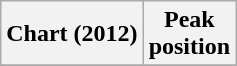<table class="wikitable sortable plainrowheaders" style="text-align:center">
<tr>
<th scope="col">Chart (2012)</th>
<th scope="col">Peak<br>position</th>
</tr>
<tr>
</tr>
</table>
